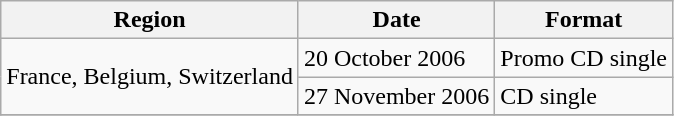<table class="wikitable" border="1">
<tr>
<th>Region</th>
<th>Date</th>
<th>Format</th>
</tr>
<tr>
<td rowspan=2>France, Belgium, Switzerland</td>
<td>20 October 2006</td>
<td>Promo CD single</td>
</tr>
<tr>
<td>27 November 2006</td>
<td>CD single</td>
</tr>
<tr>
</tr>
</table>
